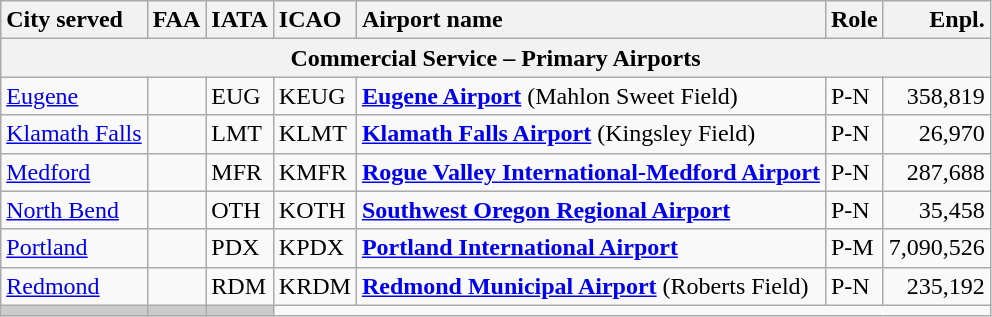<table class="wikitable sortable">
<tr valign=baseline>
<th style="white-space:nowrap; text-align:left;">City served</th>
<th style="white-space:nowrap; text-align:left;">FAA</th>
<th style="white-space:nowrap; text-align:left;">IATA</th>
<th style="white-space:nowrap; text-align:left;">ICAO</th>
<th style="white-space:nowrap; text-align:left;">Airport name</th>
<th style="white-space:nowrap; text-align:left;">Role<br></th>
<th style="white-space:nowrap; text-align:right;">Enpl.<br></th>
</tr>
<tr>
<th colspan=7>Commercial Service – Primary Airports<br></th>
</tr>
<tr valign=top>
<td><a href='#'>Eugene</a></td>
<td></td>
<td>EUG</td>
<td>KEUG</td>
<td><strong><a href='#'>Eugene Airport</a></strong> (Mahlon Sweet Field)</td>
<td>P-N</td>
<td align=right>358,819 </td>
</tr>
<tr valign=top>
<td><a href='#'>Klamath Falls</a></td>
<td></td>
<td>LMT</td>
<td>KLMT</td>
<td><strong><a href='#'>Klamath Falls Airport</a></strong> (Kingsley Field)</td>
<td>P-N</td>
<td align=right>26,970 </td>
</tr>
<tr valign=top>
<td><a href='#'>Medford</a></td>
<td></td>
<td>MFR</td>
<td>KMFR</td>
<td><strong><a href='#'>Rogue Valley International-Medford Airport</a></strong></td>
<td>P-N</td>
<td align=right>287,688 </td>
</tr>
<tr valign=top>
<td><a href='#'>North Bend</a></td>
<td></td>
<td>OTH</td>
<td>KOTH</td>
<td><strong><a href='#'>Southwest Oregon Regional Airport</a></strong> </td>
<td>P-N</td>
<td align=right>35,458 </td>
</tr>
<tr valign=top>
<td><a href='#'>Portland</a></td>
<td></td>
<td>PDX</td>
<td>KPDX</td>
<td><strong><a href='#'>Portland International Airport</a></strong></td>
<td>P-M</td>
<td align=right>7,090,526 </td>
</tr>
<tr valign=top>
<td><a href='#'>Redmond</a></td>
<td></td>
<td>RDM</td>
<td>KRDM</td>
<td><strong><a href='#'>Redmond Municipal Airport</a></strong> (Roberts Field)</td>
<td>P-N</td>
<td align=right>235,192 <br></td>
</tr>
<tr class="sortbottom" style="background:#CCCCCC;">
<td></td>
<td></td>
<td></td>
</tr>
</table>
